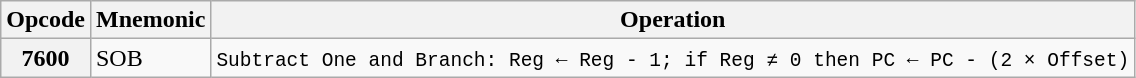<table class="wikitable">
<tr>
<th>Opcode</th>
<th>Mnemonic</th>
<th>Operation</th>
</tr>
<tr>
<th>7600</th>
<td>SOB</td>
<td><code>Subtract One and Branch: Reg ← Reg - 1; if Reg ≠ 0 then PC ← PC - (2 × Offset)</code></td>
</tr>
</table>
